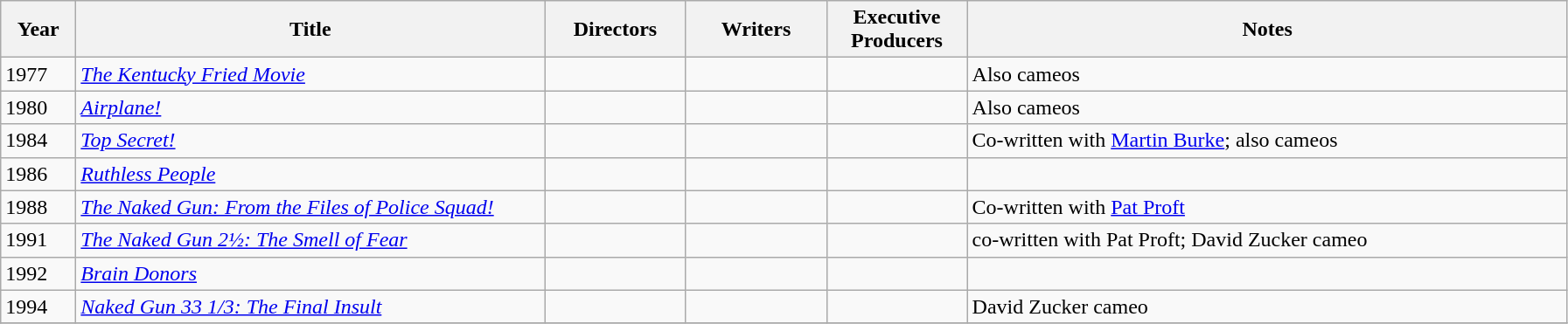<table class="wikitable">
<tr>
<th width=50>Year</th>
<th width=350>Title</th>
<th width=100>Directors</th>
<th width=100>Writers</th>
<th width=100>Executive Producers</th>
<th width=450>Notes</th>
</tr>
<tr>
<td>1977</td>
<td><em><a href='#'>The Kentucky Fried Movie</a></em></td>
<td></td>
<td></td>
<td></td>
<td>Also cameos</td>
</tr>
<tr>
<td>1980</td>
<td><em><a href='#'>Airplane!</a></em></td>
<td></td>
<td></td>
<td></td>
<td>Also cameos</td>
</tr>
<tr>
<td>1984</td>
<td><em><a href='#'>Top Secret!</a></em></td>
<td></td>
<td></td>
<td></td>
<td>Co-written with <a href='#'>Martin Burke</a>; also cameos</td>
</tr>
<tr>
<td>1986</td>
<td><em><a href='#'>Ruthless People</a></em></td>
<td></td>
<td></td>
<td></td>
<td></td>
</tr>
<tr>
<td>1988</td>
<td><em><a href='#'>The Naked Gun: From the Files of Police Squad!</a></em></td>
<td></td>
<td></td>
<td></td>
<td>Co-written with <a href='#'>Pat Proft</a></td>
</tr>
<tr>
<td>1991</td>
<td><em><a href='#'>The Naked Gun 2½: The Smell of Fear</a></em></td>
<td></td>
<td></td>
<td></td>
<td>co-written with Pat Proft; David Zucker cameo</td>
</tr>
<tr>
<td>1992</td>
<td><em><a href='#'>Brain Donors</a></em></td>
<td></td>
<td></td>
<td></td>
<td></td>
</tr>
<tr>
<td>1994</td>
<td><em><a href='#'>Naked Gun 33 1/3: The Final Insult</a></em></td>
<td></td>
<td></td>
<td></td>
<td>David Zucker cameo</td>
</tr>
<tr>
</tr>
</table>
